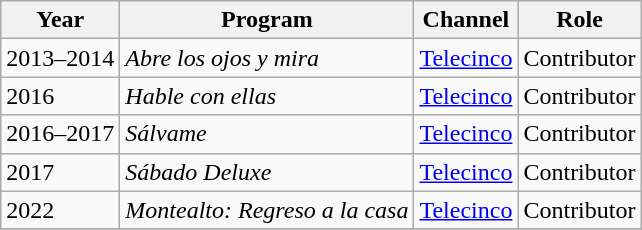<table class="wikitable">
<tr>
<th>Year</th>
<th>Program</th>
<th>Channel</th>
<th>Role</th>
</tr>
<tr>
<td>2013–2014</td>
<td><em>Abre los ojos y mira </em></td>
<td><a href='#'>Telecinco</a></td>
<td>Contributor</td>
</tr>
<tr>
<td>2016</td>
<td><em>Hable con ellas </em></td>
<td><a href='#'>Telecinco</a></td>
<td>Contributor</td>
</tr>
<tr>
<td>2016–2017</td>
<td><em>Sálvame </em></td>
<td><a href='#'>Telecinco</a></td>
<td>Contributor</td>
</tr>
<tr>
<td>2017</td>
<td><em>Sábado Deluxe </em></td>
<td><a href='#'>Telecinco</a></td>
<td>Contributor</td>
</tr>
<tr>
<td>2022</td>
<td><em>Montealto: Regreso a la casa </em></td>
<td><a href='#'>Telecinco</a></td>
<td>Contributor</td>
</tr>
<tr>
</tr>
</table>
